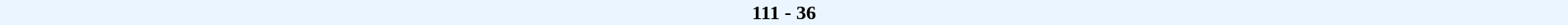<table cellspacing=0 width=100% style=background:#EBF5FF>
<tr>
<td width=22% align=right><strong></strong></td>
<td align=center width=15%><strong>111 - 36</strong></td>
<td width=22%><strong></strong></td>
</tr>
</table>
